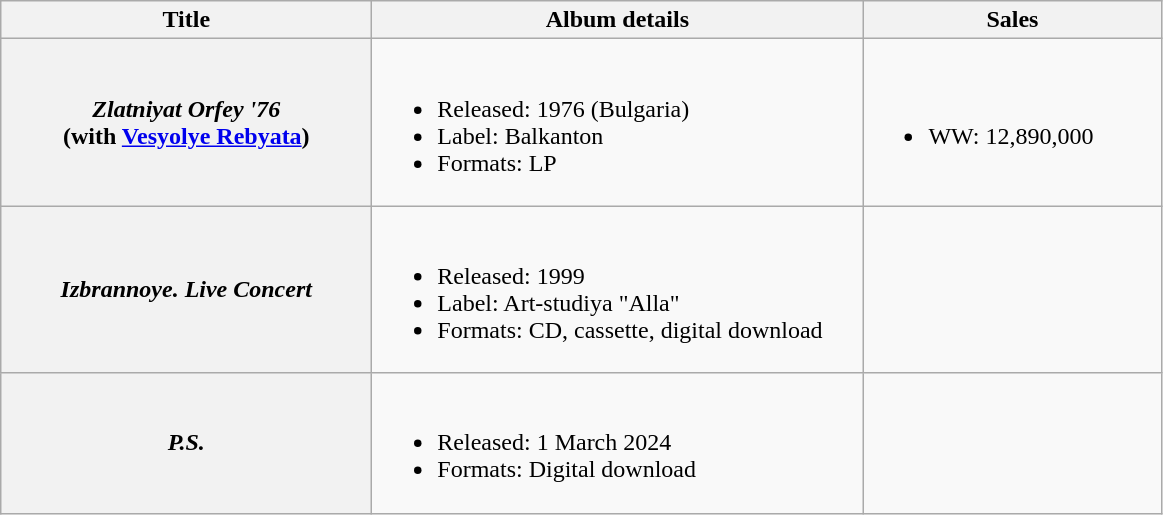<table class="wikitable plainrowheaders" style="text-align:center;">
<tr>
<th style="width:15em;">Title</th>
<th style="width:20em;">Album details</th>
<th style="width:12em;">Sales</th>
</tr>
<tr>
<th scope="row"><em>Zlatniyat Orfey '76</em><br>(with <a href='#'>Vesyolye Rebyata</a>)</th>
<td align="left"><br><ul><li>Released: 1976 (Bulgaria)</li><li>Label: Balkanton</li><li>Formats: LP</li></ul></td>
<td align="left"><br><ul><li>WW: 12,890,000</li></ul></td>
</tr>
<tr>
<th scope="row"><em>Izbrannoye. Live Concert</em></th>
<td align="left"><br><ul><li>Released: 1999</li><li>Label: Art-studiya "Alla"</li><li>Formats: CD, cassette, digital download</li></ul></td>
<td align="left"></td>
</tr>
<tr>
<th scope="row"><em>P.S.</em></th>
<td align="left"><br><ul><li>Released: 1 March 2024</li><li>Formats: Digital download</li></ul></td>
<td align="left"></td>
</tr>
</table>
